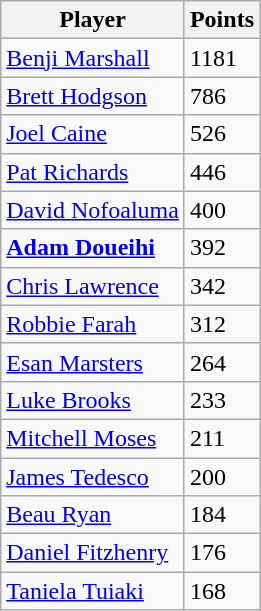<table class="wikitable" style="text-align:left;">
<tr>
<th>Player</th>
<th>Points</th>
</tr>
<tr>
<td><a href='#'>Benji Marshall</a></td>
<td>1181</td>
</tr>
<tr>
<td><a href='#'>Brett Hodgson</a></td>
<td>786</td>
</tr>
<tr>
<td><a href='#'>Joel Caine</a></td>
<td>526</td>
</tr>
<tr>
<td><a href='#'>Pat Richards</a></td>
<td>446</td>
</tr>
<tr>
<td><a href='#'>David Nofoaluma</a></td>
<td>400</td>
</tr>
<tr>
<td><strong><a href='#'>Adam Doueihi</a></strong></td>
<td>392</td>
</tr>
<tr>
<td><a href='#'>Chris Lawrence</a></td>
<td>342</td>
</tr>
<tr>
<td><a href='#'>Robbie Farah</a></td>
<td>312</td>
</tr>
<tr>
<td><a href='#'>Esan Marsters</a></td>
<td>264</td>
</tr>
<tr>
<td><a href='#'>Luke Brooks</a></td>
<td>233</td>
</tr>
<tr>
<td><a href='#'>Mitchell Moses</a></td>
<td>211</td>
</tr>
<tr>
<td><a href='#'>James Tedesco</a></td>
<td>200</td>
</tr>
<tr>
<td><a href='#'>Beau Ryan</a></td>
<td>184</td>
</tr>
<tr>
<td><a href='#'>Daniel Fitzhenry</a></td>
<td>176</td>
</tr>
<tr>
<td><a href='#'>Taniela Tuiaki</a></td>
<td>168</td>
</tr>
</table>
